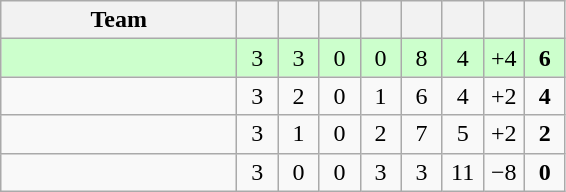<table class="wikitable" style="text-align:center;">
<tr>
<th width=150>Team</th>
<th width=20></th>
<th width=20></th>
<th width=20></th>
<th width=20></th>
<th width=20></th>
<th width=20></th>
<th width=20></th>
<th width=20></th>
</tr>
<tr bgcolor="#ccffcc">
<td align=left></td>
<td>3</td>
<td>3</td>
<td>0</td>
<td>0</td>
<td>8</td>
<td>4</td>
<td>+4</td>
<td><strong>6</strong></td>
</tr>
<tr>
<td align=left></td>
<td>3</td>
<td>2</td>
<td>0</td>
<td>1</td>
<td>6</td>
<td>4</td>
<td>+2</td>
<td><strong>4</strong></td>
</tr>
<tr>
<td align=left></td>
<td>3</td>
<td>1</td>
<td>0</td>
<td>2</td>
<td>7</td>
<td>5</td>
<td>+2</td>
<td><strong>2</strong></td>
</tr>
<tr>
<td align=left></td>
<td>3</td>
<td>0</td>
<td>0</td>
<td>3</td>
<td>3</td>
<td>11</td>
<td>−8</td>
<td><strong>0</strong></td>
</tr>
</table>
